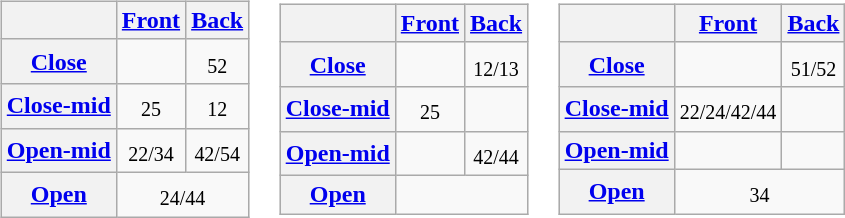<table>
<tr>
<td><br><table class="wikitable">
<tr>
<th></th>
<th><a href='#'>Front</a></th>
<th><a href='#'>Back</a></th>
</tr>
<tr>
<th><a href='#'>Close</a></th>
<td align="center"></td>
<td align="center"><sub>52</sub></td>
</tr>
<tr>
<th><a href='#'>Close-mid</a></th>
<td align="center"><sub>25</sub></td>
<td align="center"><sub>12</sub></td>
</tr>
<tr>
<th><a href='#'>Open-mid</a></th>
<td align="center"><sub>22/34</sub></td>
<td align="center"><sub>42/54</sub></td>
</tr>
<tr>
<th><a href='#'>Open</a></th>
<td colspan="2" align="center"><sub>24/44</sub></td>
</tr>
</table>
</td>
<td><br><table class="wikitable">
<tr>
<th></th>
<th><a href='#'>Front</a></th>
<th><a href='#'>Back</a></th>
</tr>
<tr>
<th><a href='#'>Close</a></th>
<td align="center"></td>
<td align="center"><sub>12/13</sub></td>
</tr>
<tr>
<th><a href='#'>Close-mid</a></th>
<td align="center"><sub>25</sub></td>
<td align="center"></td>
</tr>
<tr>
<th><a href='#'>Open-mid</a></th>
<td align="center"></td>
<td align="center"><sub>42/44</sub></td>
</tr>
<tr>
<th><a href='#'>Open</a></th>
<td colspan="2" align="center"></td>
</tr>
</table>
</td>
<td><br><table class="wikitable">
<tr>
<th></th>
<th><a href='#'>Front</a></th>
<th><a href='#'>Back</a></th>
</tr>
<tr>
<th><a href='#'>Close</a></th>
<td align="center"></td>
<td align="center"><sub>51/52</sub></td>
</tr>
<tr>
<th><a href='#'>Close-mid</a></th>
<td align="center"><sub>22/24/42/44</sub></td>
<td align="center"></td>
</tr>
<tr>
<th><a href='#'>Open-mid</a></th>
<td align="center"></td>
<td align="center"></td>
</tr>
<tr>
<th><a href='#'>Open</a></th>
<td colspan="2" align="center"><sub>34</sub></td>
</tr>
</table>
</td>
</tr>
</table>
